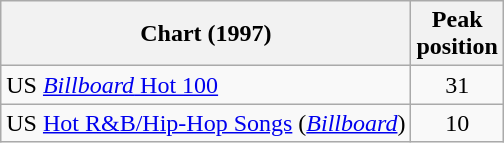<table class="wikitable sortable">
<tr>
<th>Chart (1997)</th>
<th>Peak<br>position</th>
</tr>
<tr>
<td>US <a href='#'><em>Billboard</em> Hot 100</a></td>
<td align="center">31</td>
</tr>
<tr>
<td>US <a href='#'>Hot R&B/Hip-Hop Songs</a> (<em><a href='#'>Billboard</a></em>)</td>
<td align="center">10</td>
</tr>
</table>
